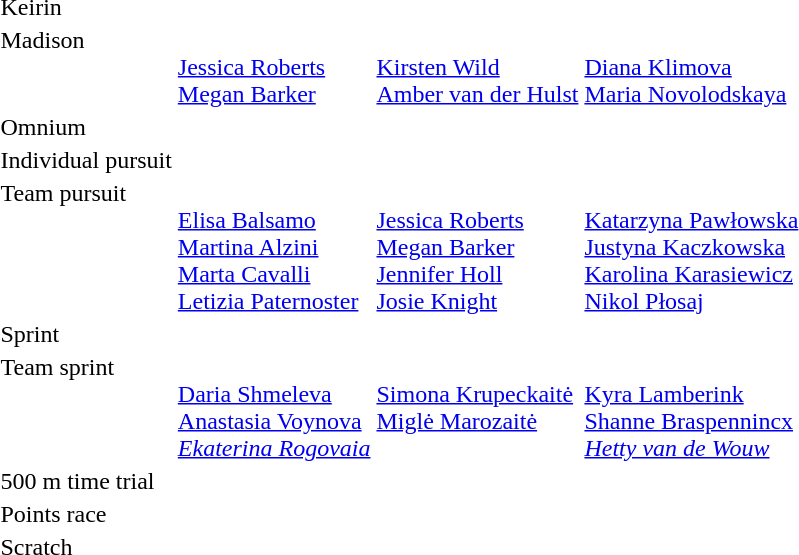<table>
<tr>
<td>Keirin<br></td>
<td></td>
<td></td>
<td></td>
</tr>
<tr valign=top>
<td>Madison<br></td>
<td><br><a href='#'>Jessica Roberts</a><br><a href='#'>Megan Barker</a></td>
<td><br><a href='#'>Kirsten Wild</a><br><a href='#'>Amber van der Hulst</a></td>
<td><br><a href='#'>Diana Klimova</a><br><a href='#'>Maria Novolodskaya</a></td>
</tr>
<tr>
<td>Omnium<br></td>
<td></td>
<td></td>
<td></td>
</tr>
<tr>
<td>Individual pursuit<br></td>
<td></td>
<td></td>
<td></td>
</tr>
<tr valign=top>
<td>Team pursuit<br></td>
<td><br><a href='#'>Elisa Balsamo</a><br><a href='#'>Martina Alzini</a><br><a href='#'>Marta Cavalli</a><br><a href='#'>Letizia Paternoster</a></td>
<td><br><a href='#'>Jessica Roberts</a><br><a href='#'>Megan Barker</a><br><a href='#'>Jennifer Holl</a><br><a href='#'>Josie Knight</a></td>
<td><br><a href='#'>Katarzyna Pawłowska</a><br><a href='#'>Justyna Kaczkowska</a><br><a href='#'>Karolina Karasiewicz</a><br><a href='#'>Nikol Płosaj</a></td>
</tr>
<tr>
<td>Sprint<br></td>
<td></td>
<td></td>
<td></td>
</tr>
<tr valign=top>
<td>Team sprint<br></td>
<td><br><a href='#'>Daria Shmeleva</a><br><a href='#'>Anastasia Voynova</a><br><em><a href='#'>Ekaterina Rogovaia</a></em></td>
<td><br><a href='#'>Simona Krupeckaitė</a><br><a href='#'>Miglė Marozaitė</a></td>
<td><br><a href='#'>Kyra Lamberink</a><br><a href='#'>Shanne Braspennincx</a><br><em><a href='#'>Hetty van de Wouw</a></em></td>
</tr>
<tr>
<td>500 m time trial<br></td>
<td></td>
<td></td>
<td></td>
</tr>
<tr>
<td>Points race<br></td>
<td></td>
<td></td>
<td></td>
</tr>
<tr>
<td>Scratch<br></td>
<td></td>
<td></td>
<td></td>
</tr>
</table>
